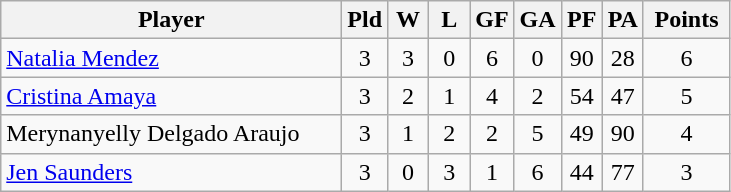<table class=wikitable style="text-align:center">
<tr>
<th width=220>Player</th>
<th width=20>Pld</th>
<th width=20>W</th>
<th width=20>L</th>
<th width=20>GF</th>
<th width=20>GA</th>
<th width=20>PF</th>
<th width=20>PA</th>
<th width=50>Points</th>
</tr>
<tr>
<td align=left> <a href='#'>Natalia Mendez</a></td>
<td>3</td>
<td>3</td>
<td>0</td>
<td>6</td>
<td>0</td>
<td>90</td>
<td>28</td>
<td>6</td>
</tr>
<tr>
<td align=left> <a href='#'>Cristina Amaya</a></td>
<td>3</td>
<td>2</td>
<td>1</td>
<td>4</td>
<td>2</td>
<td>54</td>
<td>47</td>
<td>5</td>
</tr>
<tr>
<td align=left> Merynanyelly Delgado Araujo</td>
<td>3</td>
<td>1</td>
<td>2</td>
<td>2</td>
<td>5</td>
<td>49</td>
<td>90</td>
<td>4</td>
</tr>
<tr>
<td align=left> <a href='#'>Jen Saunders</a></td>
<td>3</td>
<td>0</td>
<td>3</td>
<td>1</td>
<td>6</td>
<td>44</td>
<td>77</td>
<td>3</td>
</tr>
</table>
